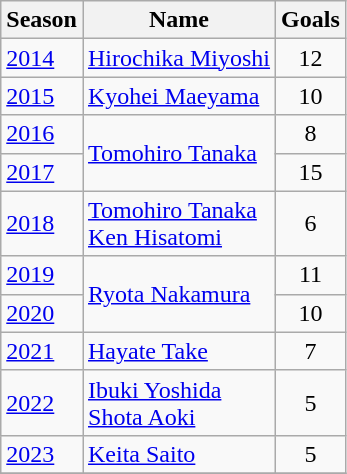<table class="wikitable">
<tr>
<th>Season</th>
<th>Name</th>
<th>Goals</th>
</tr>
<tr>
<td><a href='#'>2014</a></td>
<td> <a href='#'>Hirochika Miyoshi</a></td>
<td style="text-align:center;">12</td>
</tr>
<tr>
<td><a href='#'>2015</a></td>
<td> <a href='#'>Kyohei Maeyama</a></td>
<td style="text-align:center;">10</td>
</tr>
<tr>
<td><a href='#'>2016</a></td>
<td rowspan="2"> <a href='#'>Tomohiro Tanaka</a></td>
<td style="text-align:center;">8</td>
</tr>
<tr>
<td><a href='#'>2017</a></td>
<td style="text-align:center;">15</td>
</tr>
<tr>
<td><a href='#'>2018</a></td>
<td> <a href='#'>Tomohiro Tanaka</a><br> <a href='#'>Ken Hisatomi</a></td>
<td style="text-align:center;">6</td>
</tr>
<tr>
<td><a href='#'>2019</a></td>
<td rowspan="2"> <a href='#'>Ryota Nakamura</a></td>
<td style="text-align:center;">11</td>
</tr>
<tr>
<td><a href='#'>2020</a></td>
<td style="text-align:center;">10</td>
</tr>
<tr>
<td><a href='#'>2021</a></td>
<td> <a href='#'>Hayate Take</a></td>
<td style="text-align:center;">7</td>
</tr>
<tr>
<td><a href='#'>2022</a></td>
<td> <a href='#'>Ibuki Yoshida</a><br> <a href='#'>Shota Aoki</a></td>
<td style="text-align:center;">5</td>
</tr>
<tr>
<td><a href='#'>2023</a></td>
<td> <a href='#'>Keita Saito</a></td>
<td style="text-align:center;">5</td>
</tr>
<tr>
</tr>
</table>
